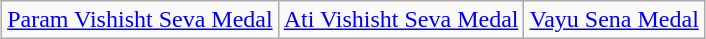<table class="wikitable" style="margin:1em auto; text-align:center;">
<tr>
<td style="text-align:center;"><a href='#'>Param Vishisht Seva Medal</a></td>
<td style="text-align:center;"><a href='#'>Ati Vishisht Seva Medal</a></td>
<td style="text-align:center;"><a href='#'>Vayu Sena Medal</a></td>
</tr>
</table>
